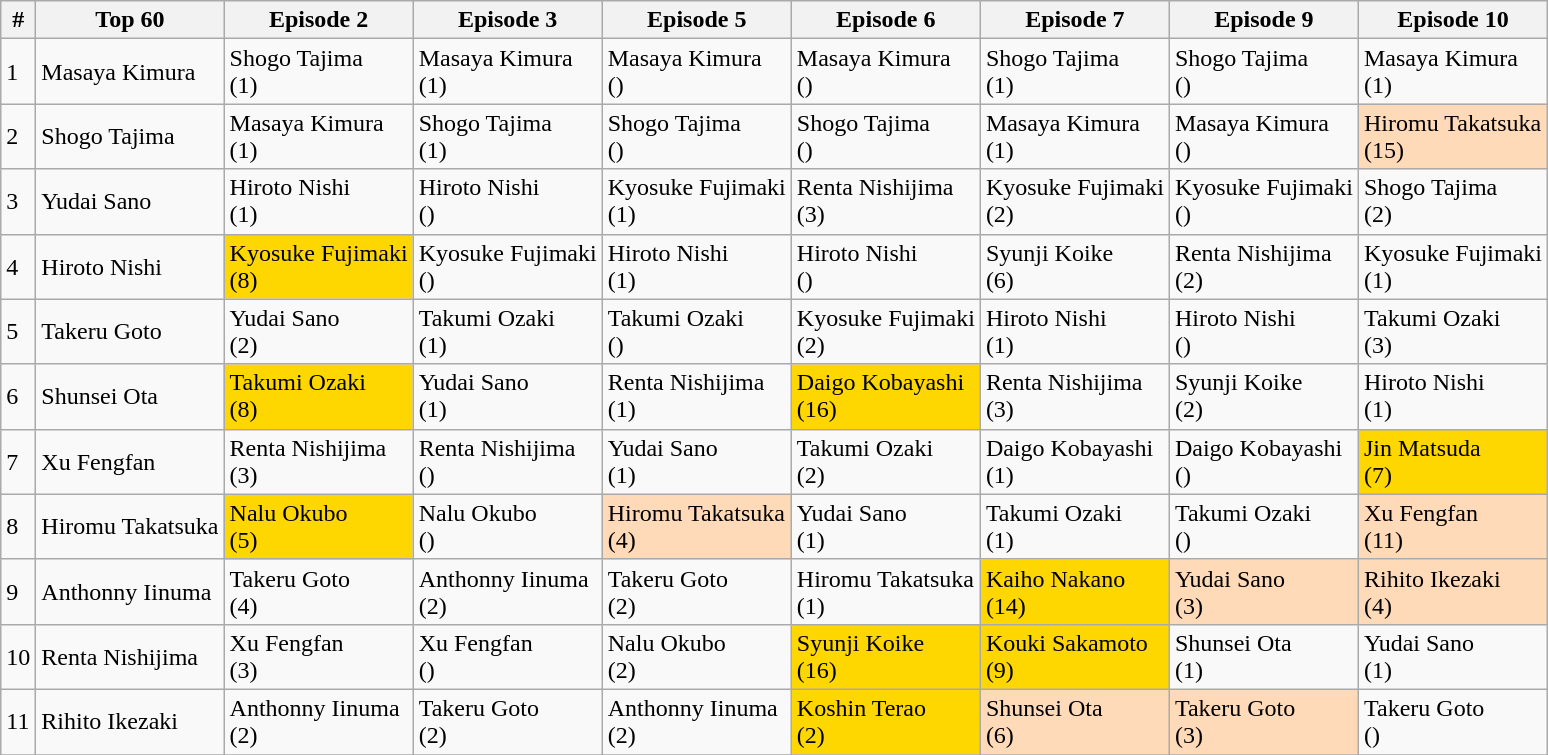<table class="wikitable">
<tr>
<th>#</th>
<th>Top 60</th>
<th>Episode 2</th>
<th>Episode 3</th>
<th>Episode 5</th>
<th>Episode 6</th>
<th>Episode 7</th>
<th>Episode 9</th>
<th>Episode 10</th>
</tr>
<tr>
<td>1</td>
<td>Masaya Kimura</td>
<td>Shogo Tajima<br>(1)</td>
<td>Masaya Kimura<br>(1)</td>
<td>Masaya Kimura<br>()</td>
<td>Masaya Kimura<br>()</td>
<td>Shogo Tajima<br>(1)</td>
<td>Shogo Tajima<br>()</td>
<td>Masaya Kimura<br>(1)</td>
</tr>
<tr>
<td>2</td>
<td>Shogo Tajima</td>
<td>Masaya Kimura<br>(1)</td>
<td>Shogo Tajima<br>(1)</td>
<td>Shogo Tajima<br>()</td>
<td>Shogo Tajima<br>()</td>
<td>Masaya Kimura<br>(1)</td>
<td>Masaya Kimura<br>()</td>
<td style="background:#FFDAB9;">Hiromu Takatsuka<br>(15)</td>
</tr>
<tr>
<td>3</td>
<td>Yudai Sano</td>
<td>Hiroto Nishi<br>(1)</td>
<td>Hiroto Nishi<br>()</td>
<td>Kyosuke Fujimaki<br>(1)</td>
<td>Renta Nishijima<br>(3)</td>
<td>Kyosuke Fujimaki<br>(2)</td>
<td>Kyosuke Fujimaki<br>()</td>
<td>Shogo Tajima<br>(2)</td>
</tr>
<tr>
<td>4</td>
<td>Hiroto Nishi</td>
<td style="background:gold;">Kyosuke Fujimaki<br>(8)</td>
<td>Kyosuke Fujimaki<br>()</td>
<td>Hiroto Nishi<br>(1)</td>
<td>Hiroto Nishi<br>()</td>
<td>Syunji Koike<br>(6)</td>
<td>Renta Nishijima<br>(2)</td>
<td>Kyosuke Fujimaki<br>(1)</td>
</tr>
<tr>
<td>5</td>
<td>Takeru Goto</td>
<td>Yudai Sano<br>(2)</td>
<td>Takumi Ozaki<br>(1)</td>
<td>Takumi Ozaki<br>()</td>
<td>Kyosuke Fujimaki<br>(2)</td>
<td>Hiroto Nishi<br>(1)</td>
<td>Hiroto Nishi<br>()</td>
<td>Takumi Ozaki<br>(3)</td>
</tr>
<tr>
<td>6</td>
<td>Shunsei Ota</td>
<td style="background:gold;">Takumi Ozaki<br>(8)</td>
<td>Yudai Sano<br>(1)</td>
<td>Renta Nishijima<br>(1)</td>
<td style="background:gold;">Daigo Kobayashi<br>(16)</td>
<td>Renta Nishijima<br>(3)</td>
<td>Syunji Koike<br>(2)</td>
<td>Hiroto Nishi<br>(1)</td>
</tr>
<tr>
<td>7</td>
<td>Xu Fengfan</td>
<td>Renta Nishijima<br>(3)</td>
<td>Renta Nishijima<br>()</td>
<td>Yudai Sano<br>(1)</td>
<td>Takumi Ozaki<br>(2)</td>
<td>Daigo Kobayashi<br>(1)</td>
<td>Daigo Kobayashi<br>()</td>
<td style="background:gold;">Jin Matsuda<br>(7)</td>
</tr>
<tr>
<td>8</td>
<td>Hiromu Takatsuka</td>
<td style="background:gold;">Nalu Okubo<br>(5)</td>
<td>Nalu Okubo<br>()</td>
<td style="background:#FFDAB9;">Hiromu Takatsuka<br>(4)</td>
<td>Yudai Sano<br>(1)</td>
<td>Takumi Ozaki<br>(1)</td>
<td>Takumi Ozaki<br>()</td>
<td style="background:#FFDAB9;">Xu Fengfan<br>(11)</td>
</tr>
<tr>
<td>9</td>
<td>Anthonny Iinuma</td>
<td>Takeru Goto<br>(4)</td>
<td>Anthonny Iinuma<br>(2)</td>
<td>Takeru Goto<br>(2)</td>
<td>Hiromu Takatsuka<br>(1)</td>
<td style="background:gold;">Kaiho Nakano<br>(14)</td>
<td style="background:#FFDAB9;">Yudai Sano<br>(3)</td>
<td style="background:#FFDAB9;">Rihito Ikezaki<br>(4)</td>
</tr>
<tr>
<td>10</td>
<td>Renta Nishijima</td>
<td>Xu Fengfan<br>(3)</td>
<td>Xu Fengfan<br>()</td>
<td>Nalu Okubo<br>(2)</td>
<td style="background:gold;">Syunji Koike<br>(16)</td>
<td style="background:gold;">Kouki Sakamoto<br>(9)</td>
<td>Shunsei Ota<br>(1)</td>
<td>Yudai Sano<br>(1)</td>
</tr>
<tr>
<td>11</td>
<td>Rihito Ikezaki</td>
<td>Anthonny Iinuma<br>(2)</td>
<td>Takeru Goto<br>(2)</td>
<td>Anthonny Iinuma<br>(2)</td>
<td style="background:gold;">Koshin Terao<br>(2)</td>
<td style="background:#FFDAB9;">Shunsei Ota<br>(6)</td>
<td style="background:#FFDAB9;">Takeru Goto<br>(3)</td>
<td>Takeru Goto<br>()</td>
</tr>
<tr>
</tr>
</table>
